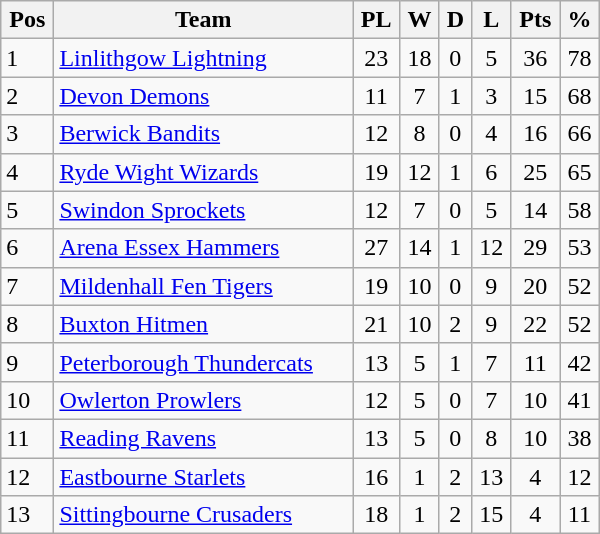<table class=wikitable width="400">
<tr>
<th>Pos</th>
<th>Team</th>
<th>PL</th>
<th>W</th>
<th>D</th>
<th>L</th>
<th>Pts</th>
<th>%</th>
</tr>
<tr>
<td>1</td>
<td><a href='#'>Linlithgow Lightning</a></td>
<td align="center">23</td>
<td align="center">18</td>
<td align="center">0</td>
<td align="center">5</td>
<td align="center">36</td>
<td align="center">78</td>
</tr>
<tr>
<td>2</td>
<td><a href='#'>Devon Demons</a></td>
<td align="center">11</td>
<td align="center">7</td>
<td align="center">1</td>
<td align="center">3</td>
<td align="center">15</td>
<td align="center">68</td>
</tr>
<tr>
<td>3</td>
<td><a href='#'>Berwick Bandits</a></td>
<td align="center">12</td>
<td align="center">8</td>
<td align="center">0</td>
<td align="center">4</td>
<td align="center">16</td>
<td align="center">66</td>
</tr>
<tr>
<td>4</td>
<td><a href='#'>Ryde Wight Wizards</a></td>
<td align="center">19</td>
<td align="center">12</td>
<td align="center">1</td>
<td align="center">6</td>
<td align="center">25</td>
<td align="center">65</td>
</tr>
<tr>
<td>5</td>
<td><a href='#'>Swindon Sprockets</a></td>
<td align="center">12</td>
<td align="center">7</td>
<td align="center">0</td>
<td align="center">5</td>
<td align="center">14</td>
<td align="center">58</td>
</tr>
<tr>
<td>6</td>
<td><a href='#'>Arena Essex Hammers</a></td>
<td align="center">27</td>
<td align="center">14</td>
<td align="center">1</td>
<td align="center">12</td>
<td align="center">29</td>
<td align="center">53</td>
</tr>
<tr>
<td>7</td>
<td><a href='#'>Mildenhall Fen Tigers</a></td>
<td align="center">19</td>
<td align="center">10</td>
<td align="center">0</td>
<td align="center">9</td>
<td align="center">20</td>
<td align="center">52</td>
</tr>
<tr>
<td>8</td>
<td><a href='#'>Buxton Hitmen</a></td>
<td align="center">21</td>
<td align="center">10</td>
<td align="center">2</td>
<td align="center">9</td>
<td align="center">22</td>
<td align="center">52</td>
</tr>
<tr>
<td>9</td>
<td><a href='#'>Peterborough Thundercats</a></td>
<td align="center">13</td>
<td align="center">5</td>
<td align="center">1</td>
<td align="center">7</td>
<td align="center">11</td>
<td align="center">42</td>
</tr>
<tr>
<td>10</td>
<td><a href='#'>Owlerton Prowlers</a></td>
<td align="center">12</td>
<td align="center">5</td>
<td align="center">0</td>
<td align="center">7</td>
<td align="center">10</td>
<td align="center">41</td>
</tr>
<tr>
<td>11</td>
<td><a href='#'>Reading Ravens</a></td>
<td align="center">13</td>
<td align="center">5</td>
<td align="center">0</td>
<td align="center">8</td>
<td align="center">10</td>
<td align="center">38</td>
</tr>
<tr>
<td>12</td>
<td><a href='#'>Eastbourne Starlets</a></td>
<td align="center">16</td>
<td align="center">1</td>
<td align="center">2</td>
<td align="center">13</td>
<td align="center">4</td>
<td align="center">12</td>
</tr>
<tr>
<td>13</td>
<td><a href='#'>Sittingbourne Crusaders</a></td>
<td align="center">18</td>
<td align="center">1</td>
<td align="center">2</td>
<td align="center">15</td>
<td align="center">4</td>
<td align="center">11</td>
</tr>
</table>
